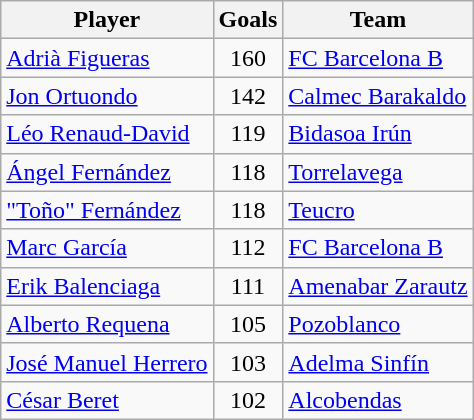<table class="wikitable">
<tr>
<th>Player</th>
<th>Goals</th>
<th>Team</th>
</tr>
<tr>
<td> <a href='#'>Adrià Figueras</a></td>
<td style="text-align:center;">160</td>
<td><a href='#'>FC Barcelona B</a></td>
</tr>
<tr>
<td> <a href='#'>Jon Ortuondo</a></td>
<td style="text-align:center;">142</td>
<td><a href='#'>Calmec Barakaldo</a></td>
</tr>
<tr>
<td> <a href='#'>Léo Renaud-David</a></td>
<td style="text-align:center;">119</td>
<td><a href='#'>Bidasoa Irún</a></td>
</tr>
<tr>
<td> <a href='#'>Ángel Fernández</a></td>
<td style="text-align:center;">118</td>
<td><a href='#'>Torrelavega</a></td>
</tr>
<tr>
<td> <a href='#'>"Toño" Fernández</a></td>
<td style="text-align:center;">118</td>
<td><a href='#'>Teucro</a></td>
</tr>
<tr>
<td> <a href='#'>Marc García</a></td>
<td style="text-align:center;">112</td>
<td><a href='#'>FC Barcelona B</a></td>
</tr>
<tr>
<td> <a href='#'>Erik Balenciaga</a></td>
<td style="text-align:center;">111</td>
<td><a href='#'>Amenabar Zarautz</a></td>
</tr>
<tr>
<td> <a href='#'>Alberto Requena</a></td>
<td style="text-align:center;">105</td>
<td><a href='#'>Pozoblanco</a></td>
</tr>
<tr>
<td> <a href='#'>José Manuel Herrero</a></td>
<td style="text-align:center;">103</td>
<td><a href='#'>Adelma Sinfín</a></td>
</tr>
<tr>
<td> <a href='#'>César Beret</a></td>
<td style="text-align:center;">102</td>
<td><a href='#'>Alcobendas</a></td>
</tr>
</table>
